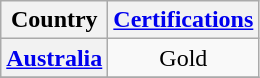<table class="wikitable plainrowheaders">
<tr>
<th scope="col">Country</th>
<th scope="col"><a href='#'>Certifications</a></th>
</tr>
<tr>
<th scope="row"><a href='#'>Australia</a></th>
<td style="text-align:center;">Gold</td>
</tr>
<tr>
</tr>
</table>
